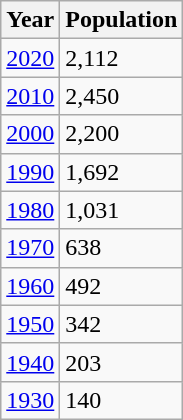<table class="wikitable">
<tr>
<th>Year</th>
<th>Population</th>
</tr>
<tr>
<td><a href='#'>2020</a></td>
<td>2,112</td>
</tr>
<tr>
<td><a href='#'>2010</a></td>
<td>2,450</td>
</tr>
<tr>
<td><a href='#'>2000</a></td>
<td>2,200</td>
</tr>
<tr>
<td><a href='#'>1990</a></td>
<td>1,692</td>
</tr>
<tr>
<td><a href='#'>1980</a></td>
<td>1,031</td>
</tr>
<tr>
<td><a href='#'>1970</a></td>
<td>638</td>
</tr>
<tr>
<td><a href='#'>1960</a></td>
<td>492</td>
</tr>
<tr>
<td><a href='#'>1950</a></td>
<td>342</td>
</tr>
<tr>
<td><a href='#'>1940</a></td>
<td>203</td>
</tr>
<tr>
<td><a href='#'>1930</a></td>
<td>140</td>
</tr>
</table>
